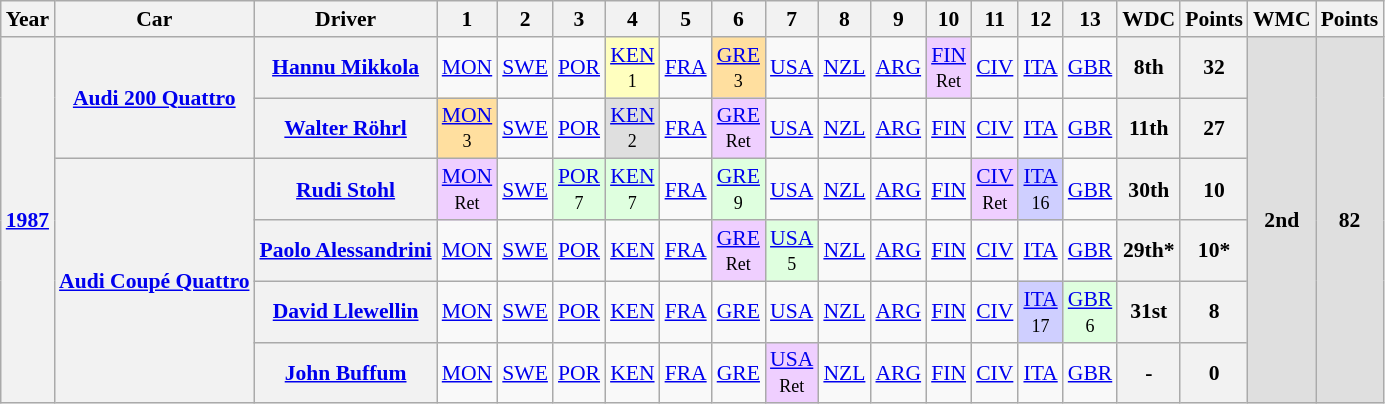<table class="wikitable" style="text-align:center; font-size:90%">
<tr>
<th>Year</th>
<th>Car</th>
<th>Driver</th>
<th>1</th>
<th>2</th>
<th>3</th>
<th>4</th>
<th>5</th>
<th>6</th>
<th>7</th>
<th>8</th>
<th>9</th>
<th>10</th>
<th>11</th>
<th>12</th>
<th>13</th>
<th>WDC</th>
<th>Points</th>
<th>WMC</th>
<th>Points</th>
</tr>
<tr>
<th rowspan="6"><a href='#'>1987</a></th>
<th rowspan="2"><a href='#'>Audi 200 Quattro</a></th>
<th> <a href='#'>Hannu Mikkola</a></th>
<td><a href='#'>MON</a></td>
<td><a href='#'>SWE</a></td>
<td><a href='#'>POR</a></td>
<td style="background:#FFFFBF;"><a href='#'>KEN</a><br><small>1</small></td>
<td><a href='#'>FRA</a></td>
<td style="background:#ffdf9f;"><a href='#'>GRE</a><br><small>3</small></td>
<td><a href='#'>USA</a></td>
<td><a href='#'>NZL</a></td>
<td><a href='#'>ARG</a></td>
<td style="background:#efcfff;"><a href='#'>FIN</a><br><small>Ret</small></td>
<td><a href='#'>CIV</a></td>
<td><a href='#'>ITA</a></td>
<td><a href='#'>GBR</a></td>
<th>8th</th>
<th>32</th>
<td rowspan="6" style="background:#dfdfdf;"><strong>2nd</strong></td>
<td rowspan="6" style="background:#dfdfdf;"><strong>82</strong></td>
</tr>
<tr>
<th> <a href='#'>Walter Röhrl</a></th>
<td style="background:#ffdf9f;"><a href='#'>MON</a><br><small>3</small></td>
<td><a href='#'>SWE</a></td>
<td><a href='#'>POR</a></td>
<td style="background:#dfdfdf;"><a href='#'>KEN</a><br><small>2</small></td>
<td><a href='#'>FRA</a></td>
<td style="background:#efcfff;"><a href='#'>GRE</a><br><small>Ret</small></td>
<td><a href='#'>USA</a></td>
<td><a href='#'>NZL</a></td>
<td><a href='#'>ARG</a></td>
<td><a href='#'>FIN</a></td>
<td><a href='#'>CIV</a></td>
<td><a href='#'>ITA</a></td>
<td><a href='#'>GBR</a></td>
<th>11th</th>
<th>27</th>
</tr>
<tr>
<th rowspan="4"><a href='#'>Audi Coupé Quattro</a></th>
<th> <a href='#'>Rudi Stohl</a></th>
<td style="background:#efcfff;"><a href='#'>MON</a><br><small>Ret</small></td>
<td><a href='#'>SWE</a></td>
<td style="background:#DFFFDF;"><a href='#'>POR</a><br><small>7</small></td>
<td style="background:#DFFFDF;"><a href='#'>KEN</a><br><small>7</small></td>
<td><a href='#'>FRA</a></td>
<td style="background:#DFFFDF;"><a href='#'>GRE</a><br><small>9</small></td>
<td><a href='#'>USA</a></td>
<td><a href='#'>NZL</a></td>
<td><a href='#'>ARG</a></td>
<td><a href='#'>FIN</a></td>
<td style="background:#efcfff;"><a href='#'>CIV</a><br><small>Ret</small></td>
<td style="background:#CFCFFF;"><a href='#'>ITA</a><br><small>16</small></td>
<td><a href='#'>GBR</a></td>
<th>30th</th>
<th>10</th>
</tr>
<tr>
<th> <a href='#'>Paolo Alessandrini</a></th>
<td><a href='#'>MON</a></td>
<td><a href='#'>SWE</a></td>
<td><a href='#'>POR</a></td>
<td><a href='#'>KEN</a></td>
<td><a href='#'>FRA</a></td>
<td style="background:#efcfff;"><a href='#'>GRE</a><br><small>Ret</small></td>
<td style="background:#DFFFDF;"><a href='#'>USA</a><br><small>5</small></td>
<td><a href='#'>NZL</a></td>
<td><a href='#'>ARG</a></td>
<td><a href='#'>FIN</a></td>
<td><a href='#'>CIV</a></td>
<td><a href='#'>ITA</a></td>
<td><a href='#'>GBR</a></td>
<th>29th*</th>
<th>10*</th>
</tr>
<tr>
<th> <a href='#'>David Llewellin</a></th>
<td><a href='#'>MON</a></td>
<td><a href='#'>SWE</a></td>
<td><a href='#'>POR</a></td>
<td><a href='#'>KEN</a></td>
<td><a href='#'>FRA</a></td>
<td><a href='#'>GRE</a></td>
<td><a href='#'>USA</a></td>
<td><a href='#'>NZL</a></td>
<td><a href='#'>ARG</a></td>
<td><a href='#'>FIN</a></td>
<td><a href='#'>CIV</a></td>
<td style="background:#CFCFFF;"><a href='#'>ITA</a><br><small>17</small></td>
<td style="background:#DFFFDF;"><a href='#'>GBR</a><br><small>6</small></td>
<th>31st</th>
<th>8</th>
</tr>
<tr>
<th> <a href='#'>John Buffum</a></th>
<td><a href='#'>MON</a></td>
<td><a href='#'>SWE</a></td>
<td><a href='#'>POR</a></td>
<td><a href='#'>KEN</a></td>
<td><a href='#'>FRA</a></td>
<td><a href='#'>GRE</a></td>
<td style="background:#efcfff;"><a href='#'>USA</a><br><small>Ret</small></td>
<td><a href='#'>NZL</a></td>
<td><a href='#'>ARG</a></td>
<td><a href='#'>FIN</a></td>
<td><a href='#'>CIV</a></td>
<td><a href='#'>ITA</a></td>
<td><a href='#'>GBR</a></td>
<th>-</th>
<th>0</th>
</tr>
</table>
